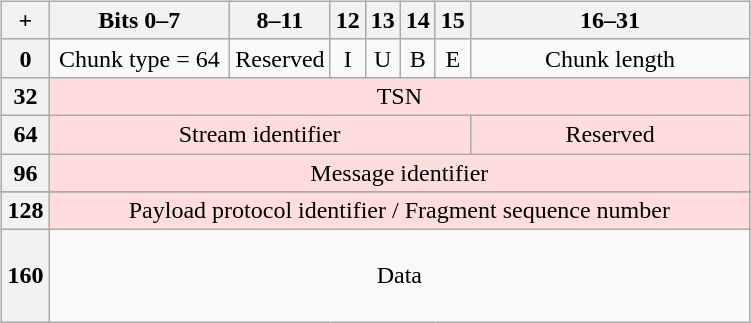<table align="right" width="40%">
<tr>
<td><br><table class="wikitable" style="margin: 0 auto; text-align: center; white-space: nowrap">
<tr>
<th>+</th>
<th colspan="8" width="25%">Bits 0–7</th>
<th colspan="4" width="11%">8–11</th>
<th width="3%">12</th>
<th width="3%">13</th>
<th width="3%">14</th>
<th width="2%">15</th>
<th colspan="16" width="50%">16–31</th>
</tr>
<tr>
<th>0</th>
<td colspan="8">Chunk type = 64</td>
<td colspan="4">Reserved</td>
<td>I</td>
<td>U</td>
<td>B</td>
<td>E</td>
<td colspan="16">Chunk length</td>
</tr>
<tr bgcolor="FFDDDD">
<th>32</th>
<td colspan="32">TSN</td>
</tr>
<tr bgcolor="FFDDDD">
<th>64</th>
<td colspan="16">Stream identifier</td>
<td colspan="16">Reserved</td>
</tr>
<tr bgcolor="FFDDDD">
<th>96</th>
<td colspan="32">Message identifier</td>
</tr>
<tr>
</tr>
<tr bgcolor="FFDDDD">
<th>128</th>
<td colspan="32">Payload protocol identifier / Fragment sequence number</td>
</tr>
<tr>
<th>160</th>
<td colspan="32"><br>Data<br><br></td>
</tr>
</table>
</td>
</tr>
</table>
